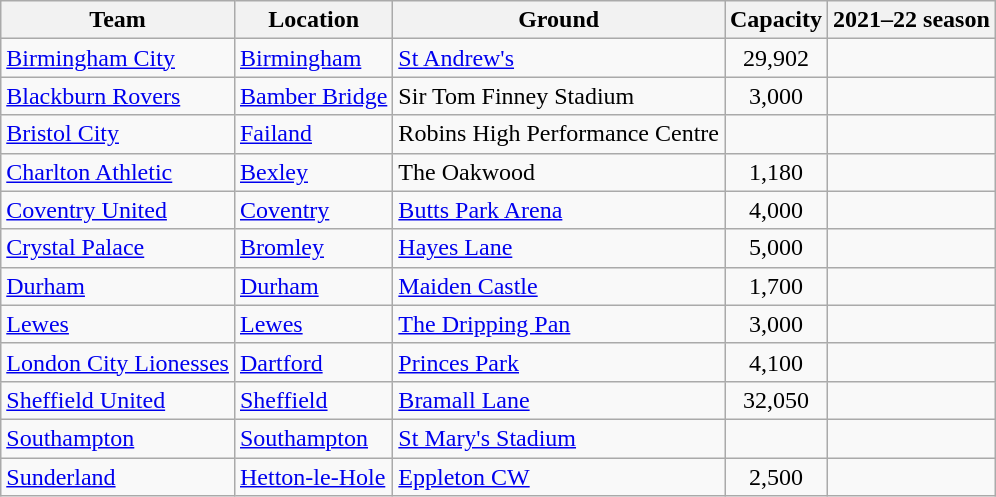<table class="wikitable sortable">
<tr>
<th>Team</th>
<th>Location</th>
<th>Ground</th>
<th>Capacity</th>
<th data-sort-type="number">2021–22 season</th>
</tr>
<tr>
<td><a href='#'>Birmingham City</a></td>
<td><a href='#'>Birmingham</a></td>
<td><a href='#'>St Andrew's</a></td>
<td style="text-align:center">29,902</td>
<td style="text-align:center"></td>
</tr>
<tr>
<td><a href='#'>Blackburn Rovers</a></td>
<td><a href='#'>Bamber Bridge</a></td>
<td>Sir Tom Finney Stadium</td>
<td style="text-align:center">3,000</td>
<td style="text-align:center"></td>
</tr>
<tr>
<td><a href='#'>Bristol City</a></td>
<td><a href='#'>Failand</a></td>
<td>Robins High Performance Centre</td>
<td style="text-align:center"></td>
<td style="text-align:center"></td>
</tr>
<tr>
<td><a href='#'>Charlton Athletic</a></td>
<td><a href='#'>Bexley</a></td>
<td>The Oakwood</td>
<td style="text-align:center">1,180</td>
<td style="text-align:center"></td>
</tr>
<tr>
<td><a href='#'>Coventry United</a></td>
<td><a href='#'>Coventry</a></td>
<td><a href='#'>Butts Park Arena</a></td>
<td style="text-align:center">4,000</td>
<td style="text-align:center"></td>
</tr>
<tr>
<td><a href='#'>Crystal Palace</a></td>
<td><a href='#'>Bromley</a></td>
<td><a href='#'>Hayes Lane</a></td>
<td style="text-align:center">5,000</td>
<td style="text-align:center"></td>
</tr>
<tr>
<td><a href='#'>Durham</a></td>
<td><a href='#'>Durham</a></td>
<td><a href='#'>Maiden Castle</a></td>
<td style="text-align:center">1,700</td>
<td style="text-align:center"></td>
</tr>
<tr>
<td><a href='#'>Lewes</a></td>
<td><a href='#'>Lewes</a></td>
<td><a href='#'>The Dripping Pan</a></td>
<td style="text-align:center">3,000</td>
<td style="text-align:center"></td>
</tr>
<tr>
<td><a href='#'>London City Lionesses</a></td>
<td><a href='#'>Dartford</a></td>
<td><a href='#'>Princes Park</a></td>
<td style="text-align:center">4,100</td>
<td style="text-align:center"></td>
</tr>
<tr>
<td><a href='#'>Sheffield United</a></td>
<td><a href='#'>Sheffield</a></td>
<td><a href='#'>Bramall Lane</a></td>
<td style="text-align:center">32,050</td>
<td style="text-align:center"></td>
</tr>
<tr>
<td><a href='#'>Southampton</a></td>
<td><a href='#'>Southampton</a></td>
<td><a href='#'>St Mary's Stadium</a></td>
<td style="text-align:center"></td>
<td style="text-align:center"></td>
</tr>
<tr>
<td><a href='#'>Sunderland</a></td>
<td><a href='#'>Hetton-le-Hole</a></td>
<td><a href='#'>Eppleton CW</a></td>
<td style="text-align:center">2,500</td>
<td style="text-align:center"></td>
</tr>
</table>
